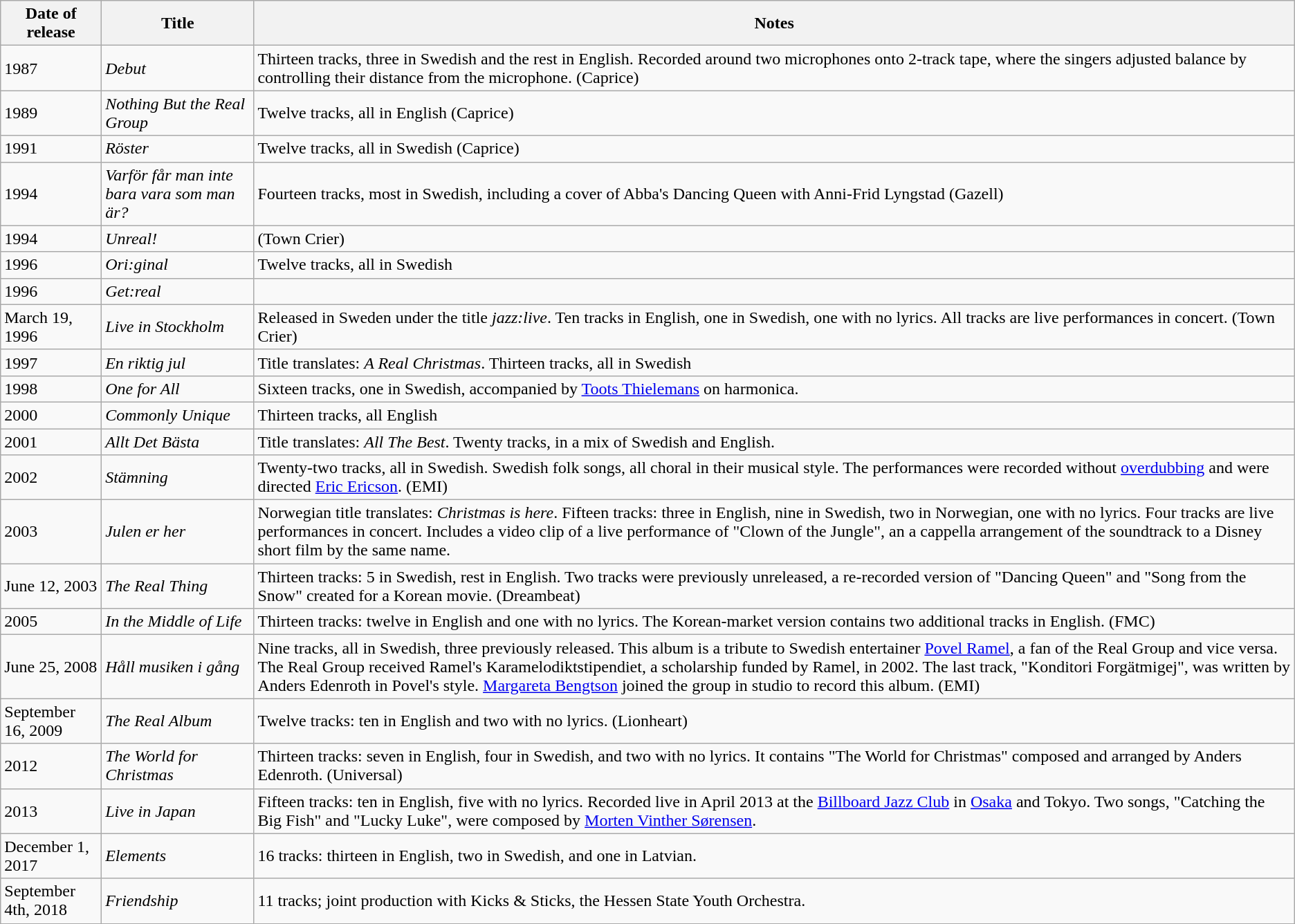<table class="wikitable">
<tr>
<th>Date of release</th>
<th>Title</th>
<th>Notes</th>
</tr>
<tr>
<td>1987</td>
<td><em>Debut</em></td>
<td>Thirteen tracks, three in Swedish and the rest in English. Recorded around two microphones onto 2-track tape, where the singers adjusted balance by controlling their distance from the microphone. (Caprice)</td>
</tr>
<tr>
<td>1989</td>
<td><em>Nothing But the Real Group</em></td>
<td>Twelve tracks, all in English (Caprice)</td>
</tr>
<tr>
<td>1991</td>
<td><em>Röster</em></td>
<td>Twelve tracks, all in Swedish (Caprice)</td>
</tr>
<tr>
<td>1994</td>
<td><em>Varför får man inte bara vara som man är?</em></td>
<td>Fourteen tracks, most in Swedish, including a cover of Abba's Dancing Queen with Anni-Frid Lyngstad (Gazell)</td>
</tr>
<tr>
<td>1994</td>
<td><em>Unreal!</em></td>
<td>(Town Crier)</td>
</tr>
<tr>
<td>1996</td>
<td><em>Ori:ginal</em></td>
<td>Twelve tracks, all in Swedish</td>
</tr>
<tr>
<td>1996</td>
<td><em>Get:real</em></td>
<td></td>
</tr>
<tr>
<td>March 19, 1996</td>
<td><em>Live in Stockholm</em></td>
<td>Released in Sweden under the title <em>jazz:live</em>.  Ten tracks in English, one in Swedish, one with no lyrics.  All tracks are live performances in concert. (Town Crier)</td>
</tr>
<tr>
<td>1997</td>
<td><em>En riktig jul</em></td>
<td>Title translates: <em>A Real Christmas</em>. Thirteen tracks, all in Swedish</td>
</tr>
<tr>
<td>1998</td>
<td><em>One for All</em></td>
<td>Sixteen tracks, one in Swedish, accompanied by <a href='#'>Toots Thielemans</a> on harmonica.</td>
</tr>
<tr>
<td>2000</td>
<td><em>Commonly Unique</em></td>
<td>Thirteen tracks, all English</td>
</tr>
<tr>
<td>2001</td>
<td><em>Allt Det Bästa</em></td>
<td>Title translates: <em>All The Best</em>. Twenty tracks, in a mix of Swedish and English.</td>
</tr>
<tr>
<td>2002</td>
<td><em>Stämning</em></td>
<td>Twenty-two tracks, all in Swedish.  Swedish folk songs, all choral in their musical style.  The performances were recorded without <a href='#'>overdubbing</a> and were directed <a href='#'>Eric Ericson</a>. (EMI)</td>
</tr>
<tr>
<td>2003</td>
<td><em>Julen er her</em></td>
<td>Norwegian title translates: <em>Christmas is here</em>. Fifteen tracks: three in English, nine in Swedish, two in Norwegian, one with no lyrics.  Four tracks are live performances in concert.  Includes a video clip of a live performance of "Clown of the Jungle", an a cappella arrangement of the soundtrack to a Disney short film by the same name.</td>
</tr>
<tr>
<td>June 12, 2003</td>
<td><em>The Real Thing</em></td>
<td>Thirteen tracks: 5 in Swedish, rest in English. Two tracks were previously unreleased, a re-recorded version of "Dancing Queen" and "Song from the Snow" created for a Korean movie. (Dreambeat)</td>
</tr>
<tr>
<td>2005</td>
<td><em>In the Middle of Life</em></td>
<td>Thirteen tracks: twelve in English and one with no lyrics.  The Korean-market version contains two additional tracks in English. (FMC)</td>
</tr>
<tr>
<td>June 25, 2008</td>
<td><em>Håll musiken i gång</em></td>
<td>Nine tracks, all in Swedish, three previously released. This album is a tribute to Swedish entertainer <a href='#'>Povel Ramel</a>, a fan of the Real Group and vice versa. The Real Group received Ramel's Karamelodiktstipendiet, a scholarship funded by Ramel, in 2002. The last track, "Konditori Forgätmigej", was written by Anders Edenroth in Povel's style. <a href='#'>Margareta Bengtson</a> joined the group in studio to record this album. (EMI)</td>
</tr>
<tr>
<td>September 16, 2009</td>
<td><em>The Real Album</em></td>
<td>Twelve tracks: ten in English and two with no lyrics. (Lionheart)</td>
</tr>
<tr>
<td>2012</td>
<td><em>The World for Christmas</em></td>
<td>Thirteen tracks: seven in English, four in Swedish, and two with no lyrics. It contains "The World for Christmas" composed and arranged by Anders Edenroth. (Universal)</td>
</tr>
<tr>
<td>2013</td>
<td><em>Live in Japan</em></td>
<td>Fifteen tracks: ten in English, five with no lyrics. Recorded live in April 2013 at the <a href='#'>Billboard Jazz Club</a> in <a href='#'>Osaka</a> and Tokyo. Two songs, "Catching the Big Fish" and "Lucky Luke", were composed by <a href='#'>Morten Vinther Sørensen</a>.</td>
</tr>
<tr>
<td>December 1, 2017</td>
<td><em>Elements</em></td>
<td>16 tracks: thirteen in English, two in Swedish, and one in Latvian.</td>
</tr>
<tr>
<td>September 4th, 2018</td>
<td><em>Friendship</em></td>
<td>11 tracks; joint production with Kicks & Sticks, the Hessen State Youth Orchestra.</td>
</tr>
</table>
